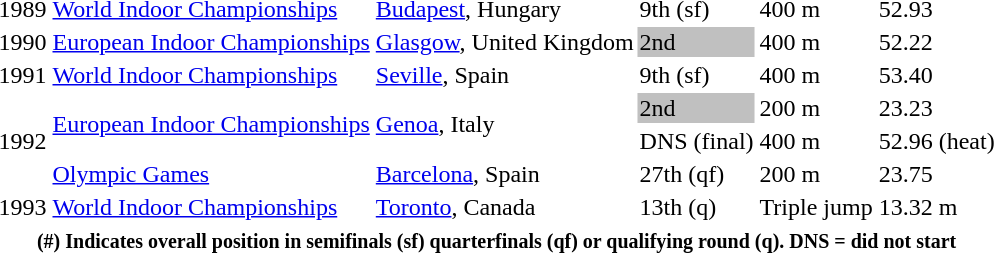<table>
<tr>
<td>1989</td>
<td><a href='#'>World Indoor Championships</a></td>
<td><a href='#'>Budapest</a>, Hungary</td>
<td>9th (sf)</td>
<td>400 m</td>
<td>52.93</td>
</tr>
<tr>
<td>1990</td>
<td><a href='#'>European Indoor Championships</a></td>
<td><a href='#'>Glasgow</a>, United Kingdom</td>
<td bgcolor=silver>2nd</td>
<td>400 m</td>
<td>52.22</td>
</tr>
<tr>
<td>1991</td>
<td><a href='#'>World Indoor Championships</a></td>
<td><a href='#'>Seville</a>, Spain</td>
<td>9th (sf)</td>
<td>400 m</td>
<td>53.40</td>
</tr>
<tr>
<td rowspan=3>1992</td>
<td rowspan=2><a href='#'>European Indoor Championships</a></td>
<td rowspan=2><a href='#'>Genoa</a>, Italy</td>
<td bgcolor=silver>2nd</td>
<td>200 m</td>
<td>23.23</td>
</tr>
<tr>
<td>DNS (final)</td>
<td>400 m</td>
<td>52.96 (heat)</td>
</tr>
<tr>
<td><a href='#'>Olympic Games</a></td>
<td><a href='#'>Barcelona</a>, Spain</td>
<td>27th (qf)</td>
<td>200 m</td>
<td>23.75</td>
</tr>
<tr>
<td>1993</td>
<td><a href='#'>World Indoor Championships</a></td>
<td><a href='#'>Toronto</a>, Canada</td>
<td>13th (q)</td>
<td>Triple jump</td>
<td>13.32 m</td>
</tr>
<tr>
<th colspan=6><small><strong> (#) Indicates overall position in semifinals (sf) quarterfinals (qf) or qualifying round (q). DNS = did not start</strong></small></th>
</tr>
</table>
